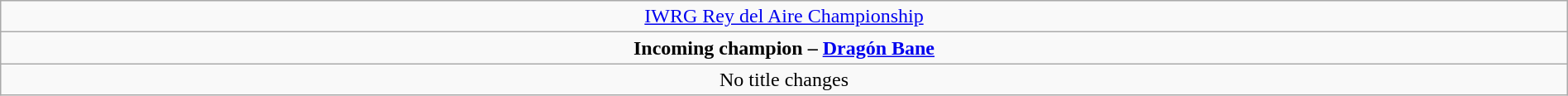<table class="wikitable" style="text-align:center; width:100%;">
<tr>
<td colspan="5" style="text-align: center;"><a href='#'>IWRG Rey del Aire Championship</a></td>
</tr>
<tr>
<td colspan="5" style="text-align: center;"><strong>Incoming champion – <a href='#'>Dragón Bane</a></strong></td>
</tr>
<tr>
<td colspan="5">No title changes</td>
</tr>
</table>
